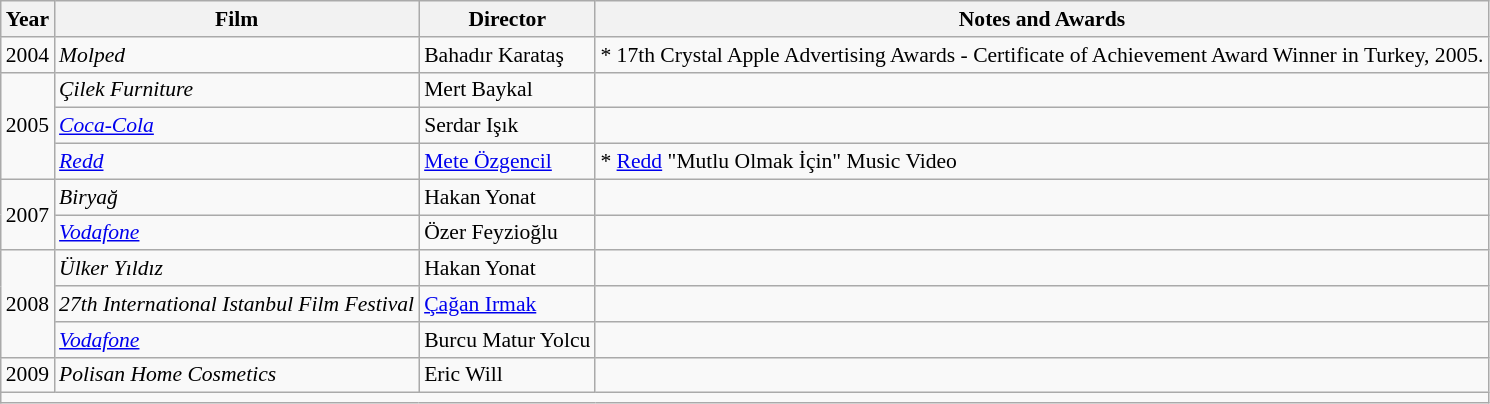<table class="wikitable" style="font-size: 90%;">
<tr>
<th>Year</th>
<th>Film</th>
<th>Director</th>
<th>Notes and Awards</th>
</tr>
<tr>
<td>2004</td>
<td><em>Molped</em></td>
<td>Bahadır Karataş</td>
<td>* 17th Crystal Apple Advertising Awards - Certificate of Achievement Award Winner in Turkey, 2005.</td>
</tr>
<tr>
<td rowspan="3">2005</td>
<td><em>Çilek Furniture</em></td>
<td>Mert Baykal</td>
<td></td>
</tr>
<tr>
<td><em><a href='#'>Coca-Cola</a></em></td>
<td>Serdar Işık</td>
<td></td>
</tr>
<tr>
<td><em><a href='#'>Redd</a></em></td>
<td><a href='#'>Mete Özgencil</a></td>
<td>* <a href='#'>Redd</a> "Mutlu Olmak İçin" Music Video</td>
</tr>
<tr>
<td rowspan="2">2007</td>
<td><em>Biryağ</em></td>
<td>Hakan Yonat</td>
<td></td>
</tr>
<tr>
<td><em><a href='#'>Vodafone</a></em></td>
<td>Özer Feyzioğlu</td>
<td></td>
</tr>
<tr>
<td rowspan="3">2008</td>
<td><em>Ülker Yıldız</em></td>
<td>Hakan Yonat</td>
<td></td>
</tr>
<tr>
<td><em>27th International Istanbul Film Festival</em></td>
<td><a href='#'>Çağan Irmak</a></td>
<td></td>
</tr>
<tr>
<td><em><a href='#'>Vodafone</a></em></td>
<td>Burcu Matur Yolcu</td>
<td></td>
</tr>
<tr>
<td rowspan="1">2009</td>
<td><em>Polisan Home Cosmetics </em></td>
<td>Eric Will</td>
</tr>
<tr>
<td align="center" colspan=5></td>
</tr>
</table>
